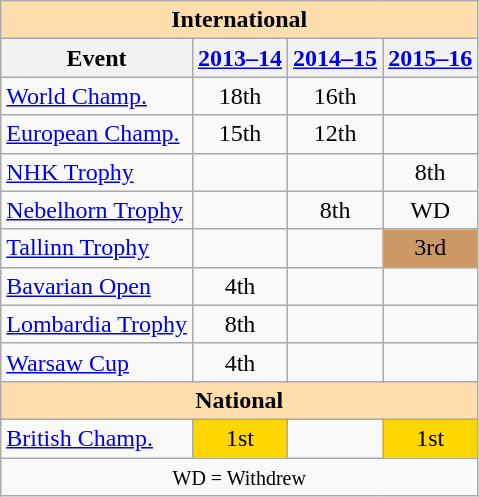<table class="wikitable" style="text-align:center">
<tr>
<th style="background-color: #ffdead; " colspan=4 align=center>International</th>
</tr>
<tr>
<th>Event</th>
<th><a href='#'>2013–14</a></th>
<th><a href='#'>2014–15</a></th>
<th><a href='#'>2015–16</a></th>
</tr>
<tr>
<td align=left><a href='#'>World Champ.</a></td>
<td>18th</td>
<td>16th</td>
<td></td>
</tr>
<tr>
<td align=left><a href='#'>European Champ.</a></td>
<td>15th</td>
<td>12th</td>
<td></td>
</tr>
<tr>
<td align=left> <a href='#'>NHK Trophy</a></td>
<td></td>
<td></td>
<td>8th</td>
</tr>
<tr>
<td align=left> <a href='#'>Nebelhorn Trophy</a></td>
<td></td>
<td>8th</td>
<td>WD</td>
</tr>
<tr>
<td align=left> <a href='#'>Tallinn Trophy</a></td>
<td></td>
<td></td>
<td bgcolor=cc9966>3rd</td>
</tr>
<tr>
<td align=left><a href='#'>Bavarian Open</a></td>
<td>4th</td>
<td></td>
<td></td>
</tr>
<tr>
<td align=left><a href='#'>Lombardia Trophy</a></td>
<td>8th</td>
<td></td>
<td></td>
</tr>
<tr>
<td align=left><a href='#'>Warsaw Cup</a></td>
<td>4th</td>
<td></td>
<td></td>
</tr>
<tr>
<th style="background-color: #ffdead; " colspan=4 align=center>National</th>
</tr>
<tr>
<td align=left><a href='#'>British Champ.</a></td>
<td bgcolor=gold>1st</td>
<td></td>
<td bgcolor=gold>1st</td>
</tr>
<tr>
<td colspan=4 align=center><small> WD = Withdrew </small></td>
</tr>
</table>
